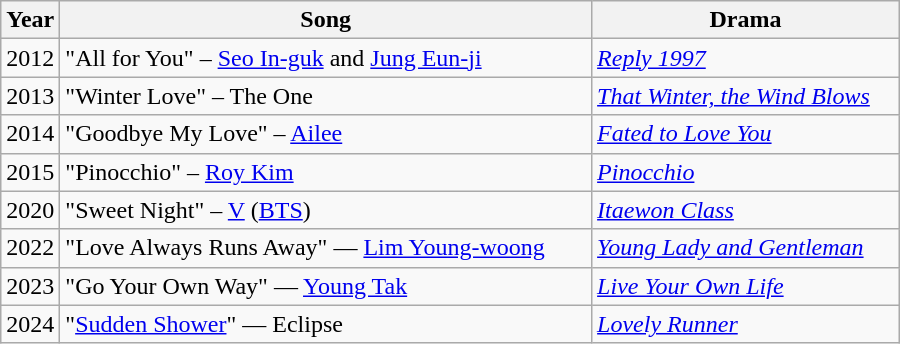<table class="wikitable" style="width:600px">
<tr>
<th width=10>Year</th>
<th>Song</th>
<th>Drama</th>
</tr>
<tr>
<td>2012</td>
<td>"All for You" – <a href='#'>Seo In-guk</a> and <a href='#'>Jung Eun-ji</a></td>
<td><em><a href='#'>Reply 1997</a></em></td>
</tr>
<tr>
<td>2013</td>
<td>"Winter Love" – The One</td>
<td><em><a href='#'>That Winter, the Wind Blows</a></em></td>
</tr>
<tr>
<td>2014</td>
<td>"Goodbye My Love" – <a href='#'>Ailee</a></td>
<td><em><a href='#'>Fated to Love You</a></em></td>
</tr>
<tr>
<td>2015</td>
<td>"Pinocchio" – <a href='#'>Roy Kim</a></td>
<td><em><a href='#'>Pinocchio</a></em></td>
</tr>
<tr>
<td>2020</td>
<td>"Sweet Night" – <a href='#'>V</a> (<a href='#'>BTS</a>)</td>
<td><em><a href='#'>Itaewon Class</a></em></td>
</tr>
<tr>
<td>2022</td>
<td>"Love Always Runs Away" — <a href='#'>Lim Young-woong</a></td>
<td><em><a href='#'>Young Lady and Gentleman</a></em></td>
</tr>
<tr>
<td>2023</td>
<td>"Go Your Own Way" — <a href='#'>Young Tak</a></td>
<td><em><a href='#'>Live Your Own Life</a></em></td>
</tr>
<tr>
<td>2024</td>
<td>"<a href='#'>Sudden Shower</a>" — Eclipse</td>
<td><em><a href='#'>Lovely Runner</a></em></td>
</tr>
</table>
